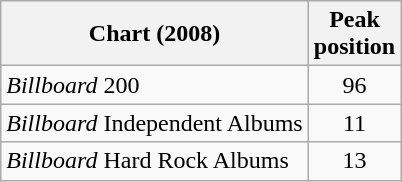<table class="wikitable sortable">
<tr>
<th>Chart (2008)</th>
<th>Peak<br>position</th>
</tr>
<tr>
<td><em>Billboard</em> 200</td>
<td align="center">96</td>
</tr>
<tr>
<td><em>Billboard</em> Independent Albums</td>
<td align="center">11</td>
</tr>
<tr>
<td><em>Billboard</em> Hard Rock Albums</td>
<td align="center">13</td>
</tr>
</table>
